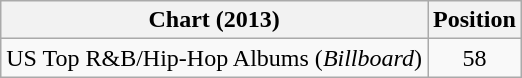<table class="wikitable plainrowheaders">
<tr>
<th>Chart (2013)</th>
<th>Position</th>
</tr>
<tr>
<td>US Top R&B/Hip-Hop Albums (<em>Billboard</em>)</td>
<td style="text-align:center">58</td>
</tr>
</table>
